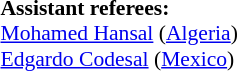<table width=50% style="font-size: 90%">
<tr>
<td><br><strong>Assistant referees:</strong>
<br><a href='#'>Mohamed Hansal</a> (<a href='#'>Algeria</a>)
<br><a href='#'>Edgardo Codesal</a> (<a href='#'>Mexico</a>)</td>
</tr>
</table>
